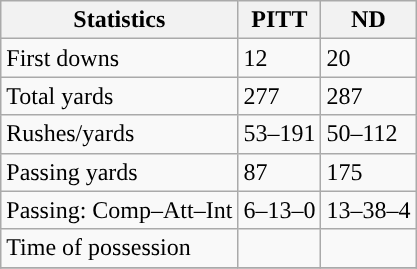<table class="wikitable" style="float: left;">
<tr>
<th>Statistics</th>
<th>PITT</th>
<th>ND</th>
</tr>
<tr>
<td>First downs</td>
<td>12</td>
<td>20</td>
</tr>
<tr>
<td>Total yards</td>
<td>277</td>
<td>287</td>
</tr>
<tr>
<td>Rushes/yards</td>
<td>53–191</td>
<td>50–112</td>
</tr>
<tr>
<td>Passing yards</td>
<td>87</td>
<td>175</td>
</tr>
<tr>
<td>Passing: Comp–Att–Int</td>
<td>6–13–0</td>
<td>13–38–4</td>
</tr>
<tr>
<td>Time of possession</td>
<td></td>
<td></td>
</tr>
<tr>
</tr>
</table>
